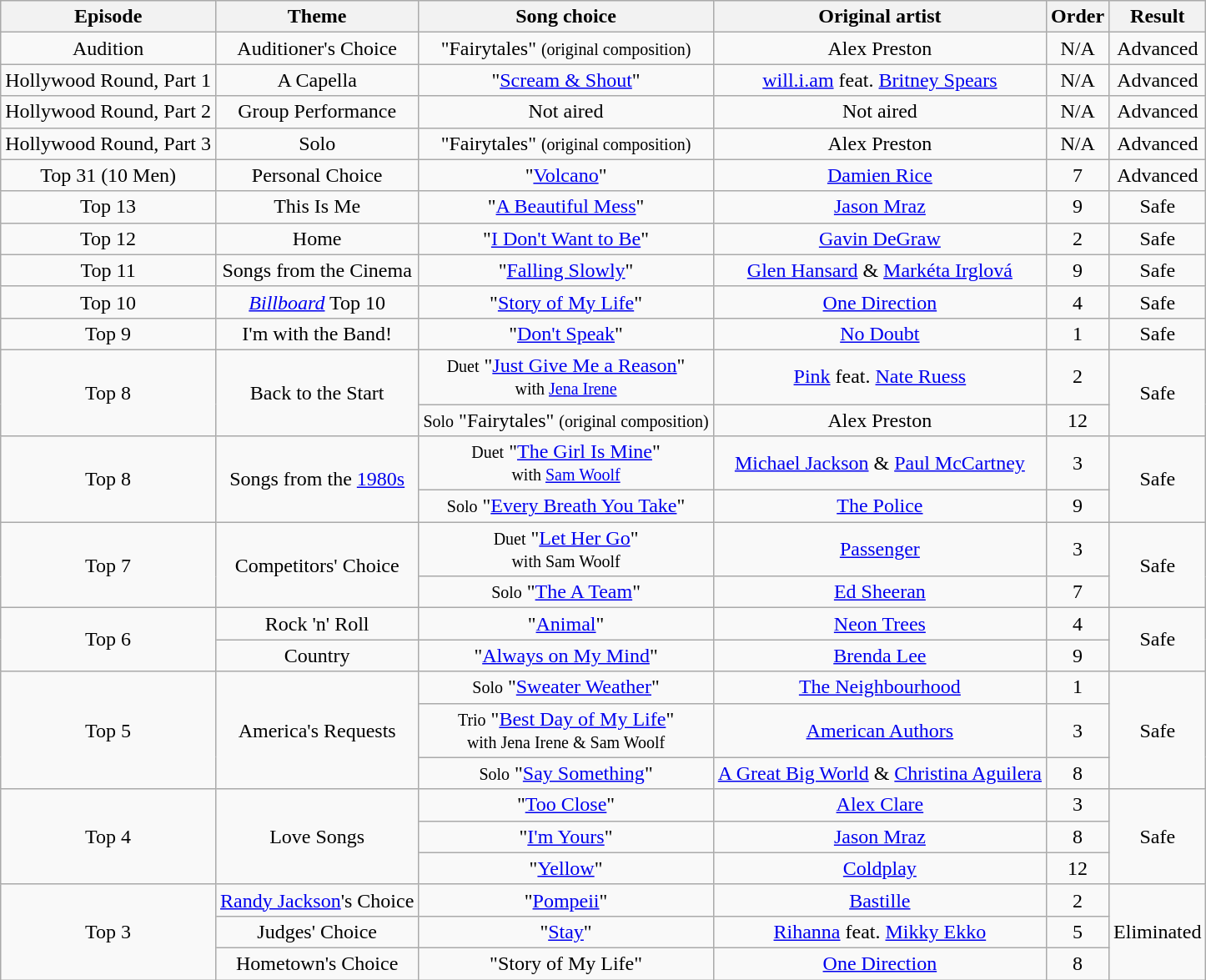<table class="wikitable" style="text-align: center;">
<tr>
<th>Episode</th>
<th>Theme</th>
<th>Song choice</th>
<th>Original artist</th>
<th>Order</th>
<th>Result</th>
</tr>
<tr>
<td>Audition</td>
<td>Auditioner's Choice</td>
<td>"Fairytales" <small>(original composition)</small></td>
<td>Alex Preston</td>
<td>N/A</td>
<td>Advanced</td>
</tr>
<tr>
<td>Hollywood Round, Part 1</td>
<td>A Capella</td>
<td>"<a href='#'>Scream & Shout</a>"</td>
<td><a href='#'>will.i.am</a> feat. <a href='#'>Britney Spears</a></td>
<td>N/A</td>
<td>Advanced</td>
</tr>
<tr>
<td>Hollywood Round, Part 2</td>
<td>Group Performance</td>
<td>Not aired</td>
<td>Not aired</td>
<td>N/A</td>
<td>Advanced</td>
</tr>
<tr>
<td>Hollywood Round, Part 3</td>
<td>Solo</td>
<td>"Fairytales" <small>(original composition)</small></td>
<td>Alex Preston</td>
<td>N/A</td>
<td>Advanced</td>
</tr>
<tr>
<td>Top 31 (10 Men)</td>
<td>Personal Choice</td>
<td>"<a href='#'>Volcano</a>"</td>
<td><a href='#'>Damien Rice</a></td>
<td>7</td>
<td>Advanced</td>
</tr>
<tr>
<td>Top 13</td>
<td>This Is Me</td>
<td>"<a href='#'>A Beautiful Mess</a>"</td>
<td><a href='#'>Jason Mraz</a></td>
<td>9</td>
<td>Safe</td>
</tr>
<tr>
<td>Top 12</td>
<td>Home</td>
<td>"<a href='#'>I Don't Want to Be</a>"</td>
<td><a href='#'>Gavin DeGraw</a></td>
<td>2</td>
<td>Safe</td>
</tr>
<tr>
<td>Top 11</td>
<td>Songs from the Cinema</td>
<td>"<a href='#'>Falling Slowly</a>"</td>
<td><a href='#'>Glen Hansard</a> & <a href='#'>Markéta Irglová</a></td>
<td>9</td>
<td>Safe</td>
</tr>
<tr>
<td>Top 10</td>
<td><em><a href='#'>Billboard</a></em> Top 10</td>
<td>"<a href='#'>Story of My Life</a>"</td>
<td><a href='#'>One Direction</a></td>
<td>4</td>
<td>Safe</td>
</tr>
<tr>
<td>Top 9</td>
<td>I'm with the Band!</td>
<td>"<a href='#'>Don't Speak</a>"</td>
<td><a href='#'>No Doubt</a></td>
<td>1</td>
<td>Safe</td>
</tr>
<tr>
<td rowspan=2>Top 8</td>
<td rowspan=2>Back to the Start</td>
<td><small>Duet</small> "<a href='#'>Just Give Me a Reason</a>" <br> <small>with <a href='#'>Jena Irene</a></small></td>
<td><a href='#'>Pink</a> feat. <a href='#'>Nate Ruess</a></td>
<td>2</td>
<td rowspan=2>Safe</td>
</tr>
<tr>
<td><small>Solo</small> "Fairytales" <small>(original composition)</small></td>
<td>Alex Preston</td>
<td>12</td>
</tr>
<tr>
<td rowspan=2>Top 8</td>
<td rowspan=2>Songs from the <a href='#'>1980s</a></td>
<td><small>Duet</small> "<a href='#'>The Girl Is Mine</a>" <br><small>with <a href='#'>Sam Woolf</a></small></td>
<td><a href='#'>Michael Jackson</a> & <a href='#'>Paul McCartney</a></td>
<td>3</td>
<td rowspan=2>Safe</td>
</tr>
<tr>
<td><small>Solo</small> "<a href='#'>Every Breath You Take</a>"</td>
<td><a href='#'>The Police</a></td>
<td>9</td>
</tr>
<tr>
<td rowspan=2>Top 7</td>
<td rowspan=2>Competitors' Choice</td>
<td><small>Duet</small> "<a href='#'>Let Her Go</a>" <br><small>with Sam Woolf</small></td>
<td><a href='#'>Passenger</a></td>
<td>3</td>
<td rowspan=2>Safe</td>
</tr>
<tr>
<td><small>Solo</small> "<a href='#'>The A Team</a>"</td>
<td><a href='#'>Ed Sheeran</a></td>
<td>7</td>
</tr>
<tr>
<td rowspan=2>Top 6</td>
<td>Rock 'n' Roll</td>
<td>"<a href='#'>Animal</a>"</td>
<td><a href='#'>Neon Trees</a></td>
<td>4</td>
<td rowspan=2>Safe</td>
</tr>
<tr>
<td>Country</td>
<td>"<a href='#'>Always on My Mind</a>"</td>
<td><a href='#'>Brenda Lee</a></td>
<td>9</td>
</tr>
<tr>
<td rowspan=3>Top 5</td>
<td rowspan=3>America's Requests</td>
<td><small>Solo</small> "<a href='#'>Sweater Weather</a>"</td>
<td><a href='#'>The Neighbourhood</a></td>
<td>1</td>
<td rowspan=3>Safe</td>
</tr>
<tr>
<td><small>Trio</small> "<a href='#'>Best Day of My Life</a>"<br><small>with Jena Irene & Sam Woolf</small></td>
<td><a href='#'>American Authors</a></td>
<td>3</td>
</tr>
<tr>
<td><small>Solo</small> "<a href='#'>Say Something</a>"</td>
<td><a href='#'>A Great Big World</a> & <a href='#'>Christina Aguilera</a></td>
<td>8</td>
</tr>
<tr>
<td rowspan=3>Top 4</td>
<td rowspan=3>Love Songs</td>
<td>"<a href='#'>Too Close</a>"</td>
<td><a href='#'>Alex Clare</a></td>
<td>3</td>
<td rowspan=3>Safe</td>
</tr>
<tr>
<td>"<a href='#'>I'm Yours</a>"</td>
<td><a href='#'>Jason Mraz</a></td>
<td>8</td>
</tr>
<tr>
<td>"<a href='#'>Yellow</a>"</td>
<td><a href='#'>Coldplay</a></td>
<td>12</td>
</tr>
<tr>
<td rowspan=3>Top 3</td>
<td><a href='#'>Randy Jackson</a>'s Choice</td>
<td>"<a href='#'>Pompeii</a>"</td>
<td><a href='#'>Bastille</a></td>
<td>2</td>
<td rowspan=3>Eliminated</td>
</tr>
<tr>
<td>Judges' Choice</td>
<td>"<a href='#'>Stay</a>"</td>
<td><a href='#'>Rihanna</a> feat. <a href='#'>Mikky Ekko</a></td>
<td>5</td>
</tr>
<tr>
<td>Hometown's Choice</td>
<td>"Story of My Life"</td>
<td><a href='#'>One Direction</a></td>
<td>8</td>
</tr>
</table>
